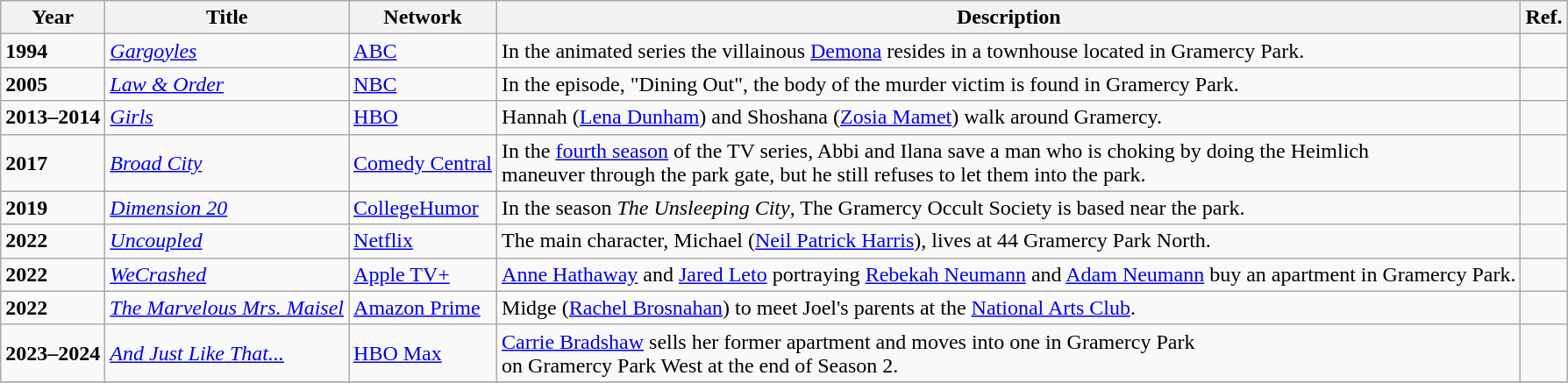<table class="wikitable">
<tr>
<th>Year</th>
<th>Title</th>
<th>Network</th>
<th>Description</th>
<th class="unsortable">Ref.</th>
</tr>
<tr>
<td><strong>1994</strong></td>
<td><em><a href='#'>Gargoyles</a></em></td>
<td><a href='#'>ABC</a></td>
<td>In the animated series the villainous <a href='#'>Demona</a> resides in a townhouse located in Gramercy Park.</td>
<td></td>
</tr>
<tr>
<td><strong>2005</strong></td>
<td><em><a href='#'>Law & Order</a></em></td>
<td><a href='#'>NBC</a></td>
<td>In the episode, "Dining Out", the body of the murder victim is found in Gramercy Park.</td>
<td></td>
</tr>
<tr>
<td><strong>2013–2014</strong></td>
<td><em><a href='#'>Girls</a></em></td>
<td><a href='#'>HBO</a></td>
<td>Hannah (<a href='#'>Lena Dunham</a>) and Shoshana (<a href='#'>Zosia Mamet</a>) walk around Gramercy.</td>
<td></td>
</tr>
<tr>
<td><strong>2017</strong></td>
<td><em><a href='#'>Broad City</a></em></td>
<td><a href='#'>Comedy Central</a></td>
<td>In the <a href='#'>fourth season</a> of the TV series, Abbi and Ilana save a man who is choking by doing the Heimlich <br> maneuver through the park gate, but he still refuses to let them into the park.</td>
<td></td>
</tr>
<tr>
<td><strong>2019</strong></td>
<td><em><a href='#'>Dimension 20</a></em></td>
<td><a href='#'>CollegeHumor</a></td>
<td>In the season <em>The Unsleeping City</em>, The Gramercy Occult Society is based near the park.</td>
<td></td>
</tr>
<tr>
<td><strong>2022</strong></td>
<td><em><a href='#'>Uncoupled</a></em></td>
<td><a href='#'>Netflix</a></td>
<td>The main character, Michael (<a href='#'>Neil Patrick Harris</a>), lives at 44 Gramercy Park North.</td>
<td></td>
</tr>
<tr>
<td><strong>2022</strong></td>
<td><em><a href='#'>WeCrashed</a></em></td>
<td><a href='#'>Apple TV+</a></td>
<td><a href='#'>Anne Hathaway</a> and <a href='#'>Jared Leto</a> portraying <a href='#'>Rebekah Neumann</a> and <a href='#'>Adam Neumann</a> buy an apartment in Gramercy Park.</td>
<td></td>
</tr>
<tr>
<td><strong>2022</strong></td>
<td><em><a href='#'>The Marvelous Mrs. Maisel</a></em></td>
<td><a href='#'>Amazon Prime</a></td>
<td>Midge (<a href='#'>Rachel Brosnahan</a>) to meet Joel's parents at the <a href='#'>National Arts Club</a>.</td>
<td></td>
</tr>
<tr>
<td><strong>2023–2024</strong></td>
<td><em><a href='#'>And Just Like That...</a></em></td>
<td><a href='#'>HBO Max</a></td>
<td><a href='#'>Carrie Bradshaw</a> sells her former apartment and moves into one in Gramercy Park <br> on Gramercy Park West at the end of Season 2.</td>
<td></td>
</tr>
<tr>
</tr>
</table>
